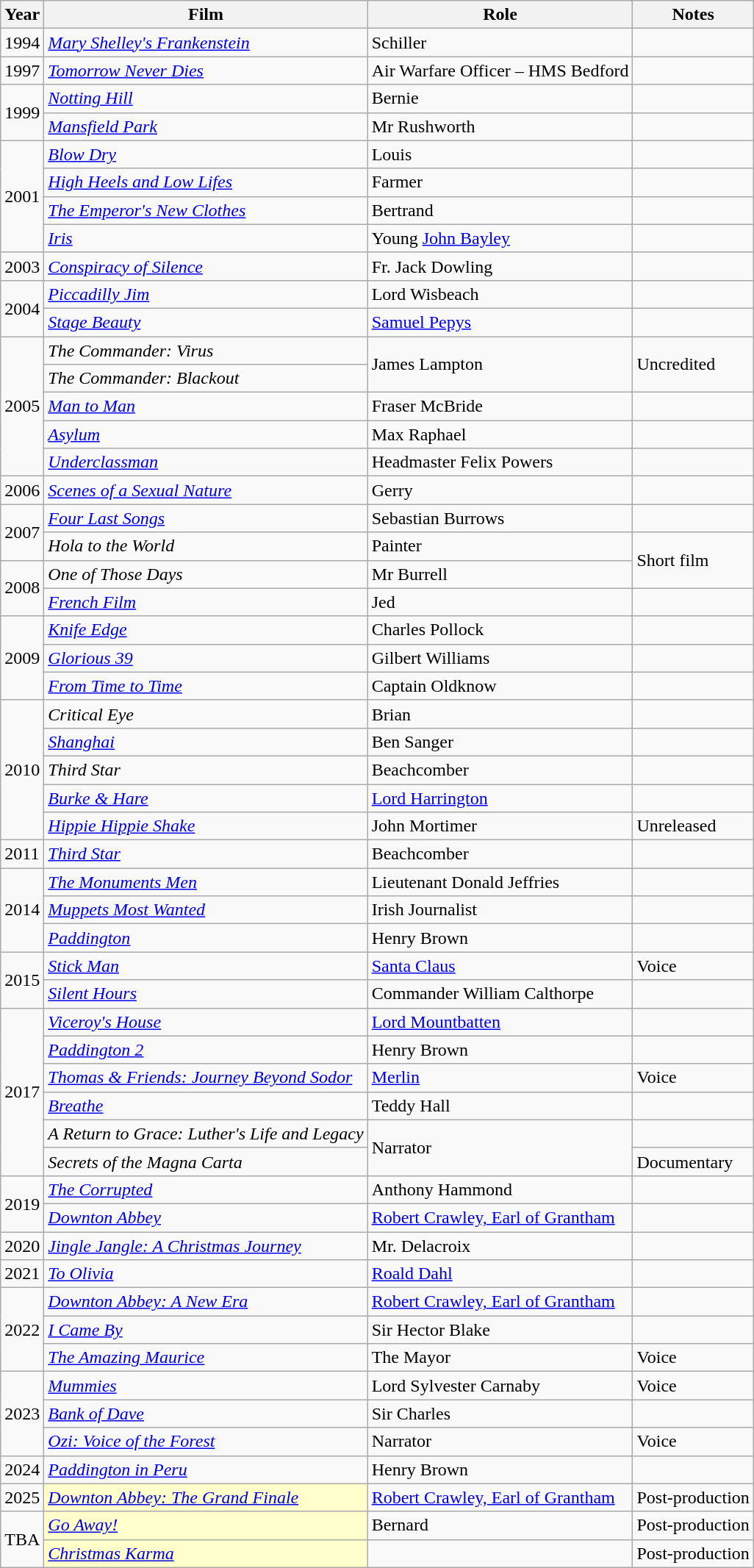<table class="wikitable sortable unsortable">
<tr>
<th>Year</th>
<th>Film</th>
<th>Role</th>
<th class="unsortable">Notes</th>
</tr>
<tr>
<td>1994</td>
<td><em><a href='#'>Mary Shelley's Frankenstein</a></em></td>
<td>Schiller</td>
<td></td>
</tr>
<tr>
<td>1997</td>
<td><em><a href='#'>Tomorrow Never Dies</a></em></td>
<td>Air Warfare Officer – HMS Bedford</td>
<td></td>
</tr>
<tr>
<td rowspan="2">1999</td>
<td><em><a href='#'>Notting Hill</a></em></td>
<td>Bernie</td>
<td></td>
</tr>
<tr>
<td><em><a href='#'>Mansfield Park</a></em></td>
<td>Mr Rushworth</td>
<td></td>
</tr>
<tr>
<td rowspan="4">2001</td>
<td><em><a href='#'>Blow Dry</a></em></td>
<td>Louis</td>
<td></td>
</tr>
<tr>
<td><em><a href='#'>High Heels and Low Lifes</a></em></td>
<td>Farmer</td>
<td></td>
</tr>
<tr>
<td><em><a href='#'>The Emperor's New Clothes</a></em></td>
<td>Bertrand</td>
<td></td>
</tr>
<tr>
<td><em><a href='#'>Iris</a></em></td>
<td>Young <a href='#'>John Bayley</a></td>
<td></td>
</tr>
<tr>
<td>2003</td>
<td><em><a href='#'>Conspiracy of Silence</a></em></td>
<td>Fr. Jack Dowling</td>
<td></td>
</tr>
<tr>
<td rowspan="2">2004</td>
<td><em><a href='#'>Piccadilly Jim</a></em></td>
<td>Lord Wisbeach</td>
<td></td>
</tr>
<tr>
<td><em><a href='#'>Stage Beauty</a></em></td>
<td><a href='#'>Samuel Pepys</a></td>
<td></td>
</tr>
<tr>
<td rowspan="5">2005</td>
<td><em>The Commander: Virus</em></td>
<td rowspan="2">James Lampton</td>
<td rowspan="2">Uncredited</td>
</tr>
<tr>
<td><em>The Commander: Blackout</em></td>
</tr>
<tr>
<td><em><a href='#'>Man to Man</a></em></td>
<td>Fraser McBride</td>
<td></td>
</tr>
<tr>
<td><em><a href='#'>Asylum</a></em></td>
<td>Max Raphael</td>
<td></td>
</tr>
<tr>
<td><em><a href='#'>Underclassman</a></em></td>
<td>Headmaster Felix Powers</td>
<td></td>
</tr>
<tr>
<td>2006</td>
<td><em><a href='#'>Scenes of a Sexual Nature</a></em></td>
<td>Gerry</td>
<td></td>
</tr>
<tr>
<td rowspan="2">2007</td>
<td><em><a href='#'>Four Last Songs</a></em></td>
<td>Sebastian Burrows</td>
<td></td>
</tr>
<tr>
<td><em>Hola to the World</em></td>
<td>Painter</td>
<td rowspan="2">Short film</td>
</tr>
<tr>
<td rowspan="2">2008</td>
<td><em>One of Those Days</em></td>
<td>Mr Burrell</td>
</tr>
<tr>
<td><em><a href='#'>French Film</a></em></td>
<td>Jed</td>
<td></td>
</tr>
<tr>
<td rowspan="3">2009</td>
<td><em><a href='#'>Knife Edge</a></em></td>
<td>Charles Pollock</td>
<td></td>
</tr>
<tr>
<td><em><a href='#'>Glorious 39</a></em></td>
<td>Gilbert Williams</td>
<td></td>
</tr>
<tr>
<td><em><a href='#'>From Time to Time</a></em></td>
<td>Captain Oldknow</td>
<td></td>
</tr>
<tr>
<td rowspan="5">2010</td>
<td><em>Critical Eye</em></td>
<td>Brian</td>
<td></td>
</tr>
<tr>
<td><em><a href='#'>Shanghai</a></em></td>
<td>Ben Sanger</td>
<td></td>
</tr>
<tr>
<td><em>Third Star</em></td>
<td>Beachcomber</td>
<td></td>
</tr>
<tr>
<td><em><a href='#'>Burke & Hare</a></em></td>
<td><a href='#'>Lord Harrington</a></td>
<td></td>
</tr>
<tr>
<td><em><a href='#'>Hippie Hippie Shake</a></em></td>
<td>John Mortimer</td>
<td>Unreleased</td>
</tr>
<tr>
<td>2011</td>
<td><em><a href='#'>Third Star</a></em></td>
<td>Beachcomber</td>
<td></td>
</tr>
<tr>
<td rowspan="3">2014</td>
<td><em><a href='#'>The Monuments Men</a></em></td>
<td>Lieutenant Donald Jeffries</td>
<td></td>
</tr>
<tr>
<td><em><a href='#'>Muppets Most Wanted</a></em></td>
<td>Irish Journalist</td>
<td></td>
</tr>
<tr>
<td><em><a href='#'>Paddington</a></em></td>
<td>Henry Brown</td>
<td></td>
</tr>
<tr>
<td rowspan="2">2015</td>
<td><em><a href='#'>Stick Man</a></em></td>
<td><a href='#'>Santa Claus</a></td>
<td>Voice</td>
</tr>
<tr>
<td><em><a href='#'>Silent Hours</a></em></td>
<td>Commander William Calthorpe</td>
<td></td>
</tr>
<tr>
<td rowspan="6">2017</td>
<td><em><a href='#'>Viceroy's House</a></em></td>
<td><a href='#'>Lord Mountbatten</a></td>
<td></td>
</tr>
<tr>
<td><em><a href='#'>Paddington 2</a></em></td>
<td>Henry Brown</td>
<td></td>
</tr>
<tr>
<td><em><a href='#'>Thomas & Friends: Journey Beyond Sodor</a></em></td>
<td><a href='#'>Merlin</a></td>
<td>Voice</td>
</tr>
<tr>
<td><em><a href='#'>Breathe</a></em></td>
<td>Teddy Hall</td>
<td></td>
</tr>
<tr>
<td><em>A Return to Grace: Luther's Life and Legacy</em></td>
<td rowspan="2">Narrator</td>
<td></td>
</tr>
<tr>
<td><em>Secrets of the Magna Carta</em></td>
<td>Documentary</td>
</tr>
<tr>
<td rowspan="2">2019</td>
<td><em><a href='#'>The Corrupted</a></em></td>
<td>Anthony Hammond</td>
</tr>
<tr>
<td><em><a href='#'>Downton Abbey</a></em></td>
<td><a href='#'>Robert Crawley, Earl of Grantham</a></td>
<td></td>
</tr>
<tr>
<td>2020</td>
<td><em><a href='#'>Jingle Jangle: A Christmas Journey</a></em></td>
<td>Mr. Delacroix</td>
<td></td>
</tr>
<tr>
<td>2021</td>
<td><em><a href='#'>To Olivia</a></em></td>
<td><a href='#'>Roald Dahl</a></td>
<td></td>
</tr>
<tr>
<td rowspan="3">2022</td>
<td><em><a href='#'>Downton Abbey: A New Era</a></em></td>
<td><a href='#'>Robert Crawley, Earl of Grantham</a></td>
<td></td>
</tr>
<tr>
<td><em><a href='#'>I Came By</a></em></td>
<td>Sir Hector Blake</td>
<td></td>
</tr>
<tr>
<td><em><a href='#'>The Amazing Maurice</a></em></td>
<td>The Mayor</td>
<td>Voice</td>
</tr>
<tr>
<td rowspan="3">2023</td>
<td><em><a href='#'>Mummies</a></em></td>
<td>Lord Sylvester Carnaby</td>
<td>Voice</td>
</tr>
<tr>
<td><em><a href='#'>Bank of Dave</a></em></td>
<td>Sir Charles</td>
<td></td>
</tr>
<tr>
<td><em><a href='#'>Ozi: Voice of the Forest</a></em></td>
<td>Narrator</td>
<td>Voice</td>
</tr>
<tr>
<td>2024</td>
<td><em><a href='#'>Paddington in Peru</a></em></td>
<td>Henry Brown</td>
<td></td>
</tr>
<tr>
<td>2025</td>
<td style="background:#FFFFCC;"><em><a href='#'>Downton Abbey: The Grand Finale</a></em> </td>
<td><a href='#'>Robert Crawley, Earl of Grantham</a></td>
<td>Post-production</td>
</tr>
<tr>
<td rowspan="2">TBA</td>
<td style="background:#FFFFCC;"><em><a href='#'>Go Away!</a></em> </td>
<td>Bernard</td>
<td>Post-production</td>
</tr>
<tr>
<td style="background:#FFFFCC;"><em><a href='#'>Christmas Karma</a></em> </td>
<td></td>
<td>Post-production</td>
</tr>
</table>
